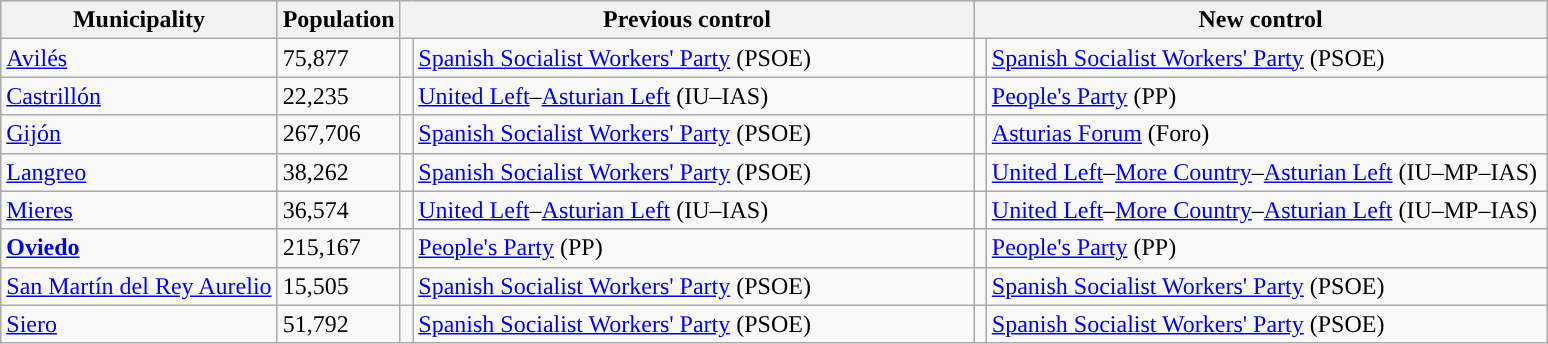<table class="wikitable sortable">
<tr>
<th>Municipality</th>
<th>Population</th>
<th colspan="2" style="width:375px;">Previous control</th>
<th colspan="2" style="width:375px;">New control</th>
</tr>
<tr>
<td><a href='#'>Avilés</a></td>
<td>75,877</td>
<td width="1" style="color:inherit;background:"></td>
<td><a href='#'>Spanish Socialist Workers' Party</a> (PSOE)</td>
<td width="1" style="color:inherit;background:"></td>
<td><a href='#'>Spanish Socialist Workers' Party</a> (PSOE)</td>
</tr>
<tr>
<td><a href='#'>Castrillón</a></td>
<td>22,235</td>
<td style="color:inherit;background:"></td>
<td><a href='#'>United Left</a>–<a href='#'>Asturian Left</a> (IU–IAS)</td>
<td style="color:inherit;background:"></td>
<td><a href='#'>People's Party</a> (PP)</td>
</tr>
<tr>
<td><a href='#'>Gijón</a></td>
<td>267,706</td>
<td style="color:inherit;background:"></td>
<td><a href='#'>Spanish Socialist Workers' Party</a> (PSOE)</td>
<td style="color:inherit;background:"></td>
<td><a href='#'>Asturias Forum</a> (Foro)</td>
</tr>
<tr>
<td><a href='#'>Langreo</a></td>
<td>38,262</td>
<td style="color:inherit;background:"></td>
<td><a href='#'>Spanish Socialist Workers' Party</a> (PSOE)</td>
<td style="color:inherit;background:"></td>
<td><a href='#'>United Left</a>–<a href='#'>More Country</a>–<a href='#'>Asturian Left</a> (IU–MP–IAS)</td>
</tr>
<tr>
<td><a href='#'>Mieres</a></td>
<td>36,574</td>
<td style="color:inherit;background:"></td>
<td><a href='#'>United Left</a>–<a href='#'>Asturian Left</a> (IU–IAS)</td>
<td style="color:inherit;background:"></td>
<td><a href='#'>United Left</a>–<a href='#'>More Country</a>–<a href='#'>Asturian Left</a> (IU–MP–IAS)</td>
</tr>
<tr>
<td><strong><a href='#'>Oviedo</a></strong></td>
<td>215,167</td>
<td style="color:inherit;background:"></td>
<td><a href='#'>People's Party</a> (PP)</td>
<td style="color:inherit;background:"></td>
<td><a href='#'>People's Party</a> (PP)</td>
</tr>
<tr>
<td><a href='#'>San Martín del Rey Aurelio</a></td>
<td>15,505</td>
<td style="color:inherit;background:"></td>
<td><a href='#'>Spanish Socialist Workers' Party</a> (PSOE)</td>
<td style="color:inherit;background:"></td>
<td><a href='#'>Spanish Socialist Workers' Party</a> (PSOE)</td>
</tr>
<tr>
<td><a href='#'>Siero</a></td>
<td>51,792</td>
<td style="color:inherit;background:"></td>
<td><a href='#'>Spanish Socialist Workers' Party</a> (PSOE)</td>
<td style="color:inherit;background:"></td>
<td><a href='#'>Spanish Socialist Workers' Party</a> (PSOE)</td>
</tr>
</table>
